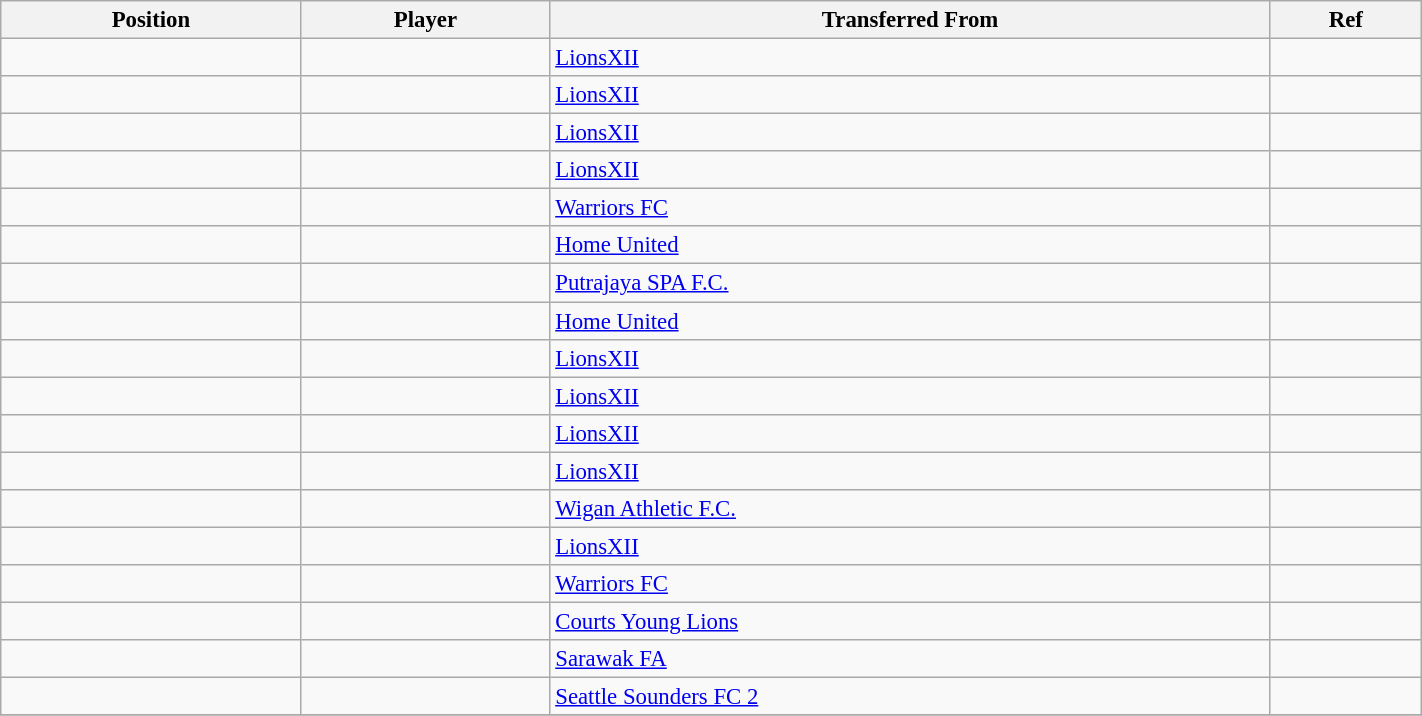<table class="wikitable sortable" style="width:75%; text-align:center; font-size:95%; text-align:left;">
<tr>
<th><strong>Position</strong></th>
<th><strong>Player</strong></th>
<th><strong>Transferred From</strong></th>
<th><strong>Ref</strong></th>
</tr>
<tr>
<td></td>
<td></td>
<td> <a href='#'>LionsXII</a></td>
<td></td>
</tr>
<tr>
<td></td>
<td></td>
<td> <a href='#'>LionsXII</a></td>
<td></td>
</tr>
<tr>
<td></td>
<td></td>
<td> <a href='#'>LionsXII</a></td>
<td></td>
</tr>
<tr>
<td></td>
<td></td>
<td> <a href='#'>LionsXII</a></td>
<td></td>
</tr>
<tr>
<td></td>
<td></td>
<td> <a href='#'>Warriors FC</a></td>
<td></td>
</tr>
<tr>
<td></td>
<td></td>
<td> <a href='#'>Home United</a></td>
<td></td>
</tr>
<tr>
<td></td>
<td></td>
<td> <a href='#'>Putrajaya SPA F.C.</a></td>
<td></td>
</tr>
<tr>
<td></td>
<td></td>
<td> <a href='#'>Home United</a></td>
<td></td>
</tr>
<tr>
<td></td>
<td></td>
<td> <a href='#'>LionsXII</a></td>
<td></td>
</tr>
<tr>
<td></td>
<td></td>
<td> <a href='#'>LionsXII</a></td>
<td></td>
</tr>
<tr>
<td></td>
<td></td>
<td> <a href='#'>LionsXII</a></td>
<td></td>
</tr>
<tr>
<td></td>
<td></td>
<td> <a href='#'>LionsXII</a></td>
<td></td>
</tr>
<tr>
<td></td>
<td></td>
<td> <a href='#'>Wigan Athletic F.C.</a></td>
<td></td>
</tr>
<tr>
<td></td>
<td></td>
<td> <a href='#'>LionsXII</a></td>
<td></td>
</tr>
<tr>
<td></td>
<td></td>
<td> <a href='#'>Warriors FC</a></td>
<td></td>
</tr>
<tr>
<td></td>
<td></td>
<td> <a href='#'>Courts Young Lions</a></td>
<td></td>
</tr>
<tr>
<td></td>
<td></td>
<td> <a href='#'>Sarawak FA</a></td>
<td></td>
</tr>
<tr>
<td></td>
<td></td>
<td> <a href='#'>Seattle Sounders FC 2</a></td>
<td></td>
</tr>
<tr>
</tr>
</table>
